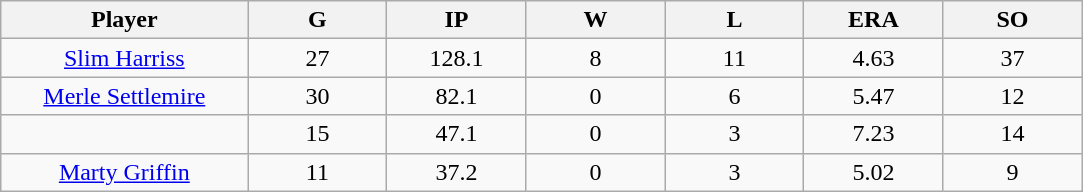<table class="wikitable sortable">
<tr>
<th bgcolor="#DDDDFF" width="16%">Player</th>
<th bgcolor="#DDDDFF" width="9%">G</th>
<th bgcolor="#DDDDFF" width="9%">IP</th>
<th bgcolor="#DDDDFF" width="9%">W</th>
<th bgcolor="#DDDDFF" width="9%">L</th>
<th bgcolor="#DDDDFF" width="9%">ERA</th>
<th bgcolor="#DDDDFF" width="9%">SO</th>
</tr>
<tr align="center">
<td><a href='#'>Slim Harriss</a></td>
<td>27</td>
<td>128.1</td>
<td>8</td>
<td>11</td>
<td>4.63</td>
<td>37</td>
</tr>
<tr align="center">
<td><a href='#'>Merle Settlemire</a></td>
<td>30</td>
<td>82.1</td>
<td>0</td>
<td>6</td>
<td>5.47</td>
<td>12</td>
</tr>
<tr align="center">
<td></td>
<td>15</td>
<td>47.1</td>
<td>0</td>
<td>3</td>
<td>7.23</td>
<td>14</td>
</tr>
<tr align="center">
<td><a href='#'>Marty Griffin</a></td>
<td>11</td>
<td>37.2</td>
<td>0</td>
<td>3</td>
<td>5.02</td>
<td>9</td>
</tr>
</table>
